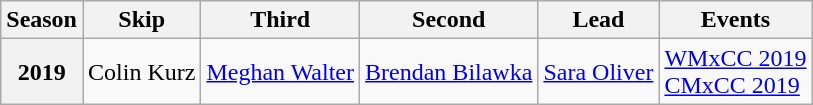<table class="wikitable">
<tr>
<th scope="col">Season</th>
<th scope="col">Skip</th>
<th scope="col">Third</th>
<th scope="col">Second</th>
<th scope="col">Lead</th>
<th scope="col">Events</th>
</tr>
<tr>
<th scope="row">2019</th>
<td>Colin Kurz</td>
<td><a href='#'>Meghan Walter</a></td>
<td><a href='#'>Brendan Bilawka</a></td>
<td><a href='#'>Sara Oliver</a></td>
<td><a href='#'>WMxCC 2019</a> <br><a href='#'>CMxCC 2019</a> </td>
</tr>
</table>
